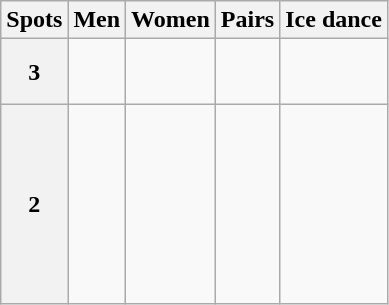<table class="wikitable unsortable" style="text-align:left;">
<tr>
<th scope="col">Spots</th>
<th scope="col">Men</th>
<th scope="col">Women</th>
<th scope="col">Pairs</th>
<th scope="col">Ice dance</th>
</tr>
<tr>
<th scope="row">3</th>
<td valign="top"><br></td>
<td valign="top"></td>
<td valign="top"><br><br></td>
<td valign="top"><br></td>
</tr>
<tr>
<th scope="row">2</th>
<td valign="top"><br><br><br><br><br></td>
<td valign="top"><br><br><br><br><br><br><br></td>
<td valign="top"><br><br><br></td>
<td valign="top"><br><br><br></td>
</tr>
</table>
